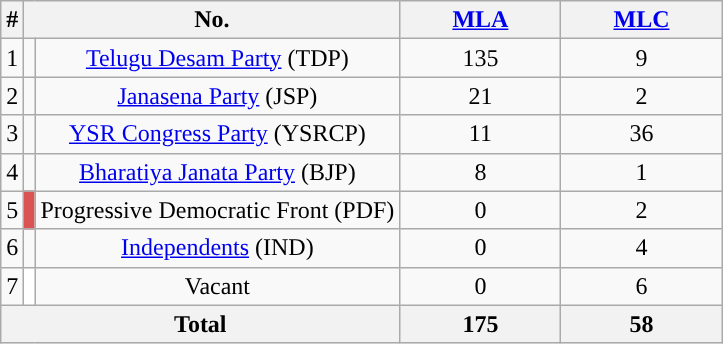<table class="wikitable sortable" style="text-align: center;">
<tr>
<th>#</th>
<th colspan="2" style="width:30px;">No.</th>
<th style="width:100px;"><a href='#'>MLA</a></th>
<th style="width:100px;"><a href='#'>MLC</a></th>
</tr>
<tr>
<td>1</td>
<td style="background-color:"></td>
<td><a href='#'>Telugu Desam Party</a> (TDP)</td>
<td>135</td>
<td>9</td>
</tr>
<tr>
<td>2</td>
<td style="background-color:"></td>
<td><a href='#'>Janasena Party</a> (JSP)</td>
<td>21</td>
<td>2</td>
</tr>
<tr>
<td>3</td>
<td style="background-color:"></td>
<td><a href='#'>YSR Congress Party</a> (YSRCP)</td>
<td>11</td>
<td>36</td>
</tr>
<tr>
<td>4</td>
<td style="background-color:"></td>
<td><a href='#'>Bharatiya Janata Party</a> (BJP)</td>
<td>8</td>
<td>1</td>
</tr>
<tr>
<td>5</td>
<td style="background-color:#DB5353;"></td>
<td>Progressive Democratic Front (PDF)</td>
<td>0</td>
<td>2</td>
</tr>
<tr>
<td>6</td>
<td style="background-color:"></td>
<td><a href='#'>Independents</a> (IND)</td>
<td>0</td>
<td>4</td>
</tr>
<tr>
<td>7</td>
<td style="background-color:#FFFFFF;"></td>
<td>Vacant</td>
<td>0</td>
<td>6</td>
</tr>
<tr>
<th colspan="3">Total</th>
<th>175</th>
<th>58</th>
</tr>
</table>
